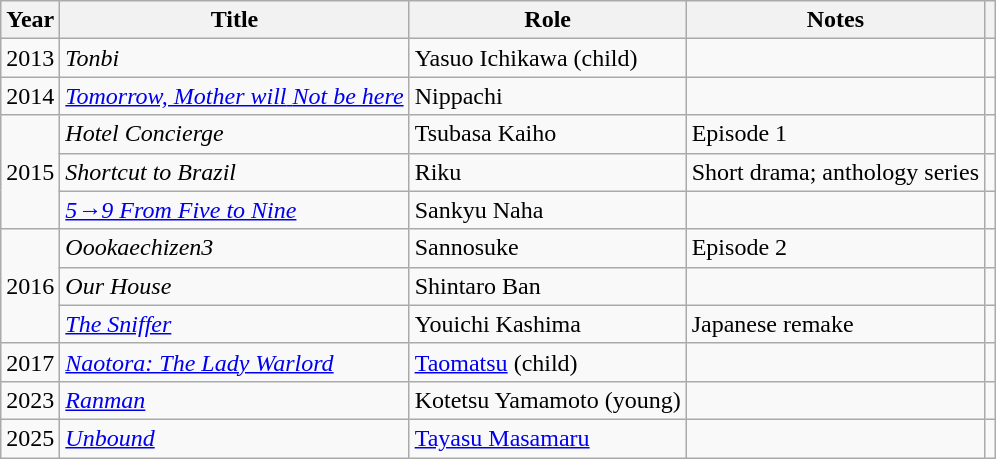<table class="wikitable plainrowheaders sortable">
<tr>
<th>Year</th>
<th>Title</th>
<th>Role</th>
<th class="unsortable">Notes</th>
<th class="unsortable"></th>
</tr>
<tr>
<td>2013</td>
<td><em>Tonbi</em></td>
<td>Yasuo Ichikawa (child)</td>
<td></td>
<td></td>
</tr>
<tr>
<td>2014</td>
<td><a href='#'><em>Tomorrow, Mother will</em> <em>Not be here</em></a></td>
<td>Nippachi</td>
<td></td>
<td></td>
</tr>
<tr>
<td rowspan="3">2015</td>
<td><em>Hotel Concierge</em></td>
<td>Tsubasa Kaiho</td>
<td>Episode 1</td>
<td></td>
</tr>
<tr>
<td><em>Shortcut to Brazil</em></td>
<td>Riku</td>
<td>Short drama; anthology series</td>
<td></td>
</tr>
<tr>
<td><em><a href='#'>5→9 From Five to Nine</a></em></td>
<td>Sankyu Naha</td>
<td></td>
<td></td>
</tr>
<tr>
<td rowspan="3">2016</td>
<td><em>Oookaechizen3</em></td>
<td>Sannosuke</td>
<td>Episode 2</td>
<td></td>
</tr>
<tr>
<td><em>Our House</em></td>
<td>Shintaro Ban</td>
<td></td>
<td></td>
</tr>
<tr>
<td><em><a href='#'>The Sniffer</a></em></td>
<td>Youichi Kashima</td>
<td>Japanese remake</td>
<td></td>
</tr>
<tr>
<td>2017</td>
<td><em><a href='#'>Naotora: The Lady Warlord</a></em></td>
<td><a href='#'>Taomatsu</a> (child)</td>
<td></td>
<td></td>
</tr>
<tr>
<td>2023</td>
<td><a href='#'><em>Ranman</em></a></td>
<td>Kotetsu Yamamoto (young)</td>
<td></td>
<td></td>
</tr>
<tr>
<td>2025</td>
<td><em><a href='#'>Unbound</a></em></td>
<td><a href='#'>Tayasu Masamaru</a></td>
<td></td>
<td></td>
</tr>
</table>
